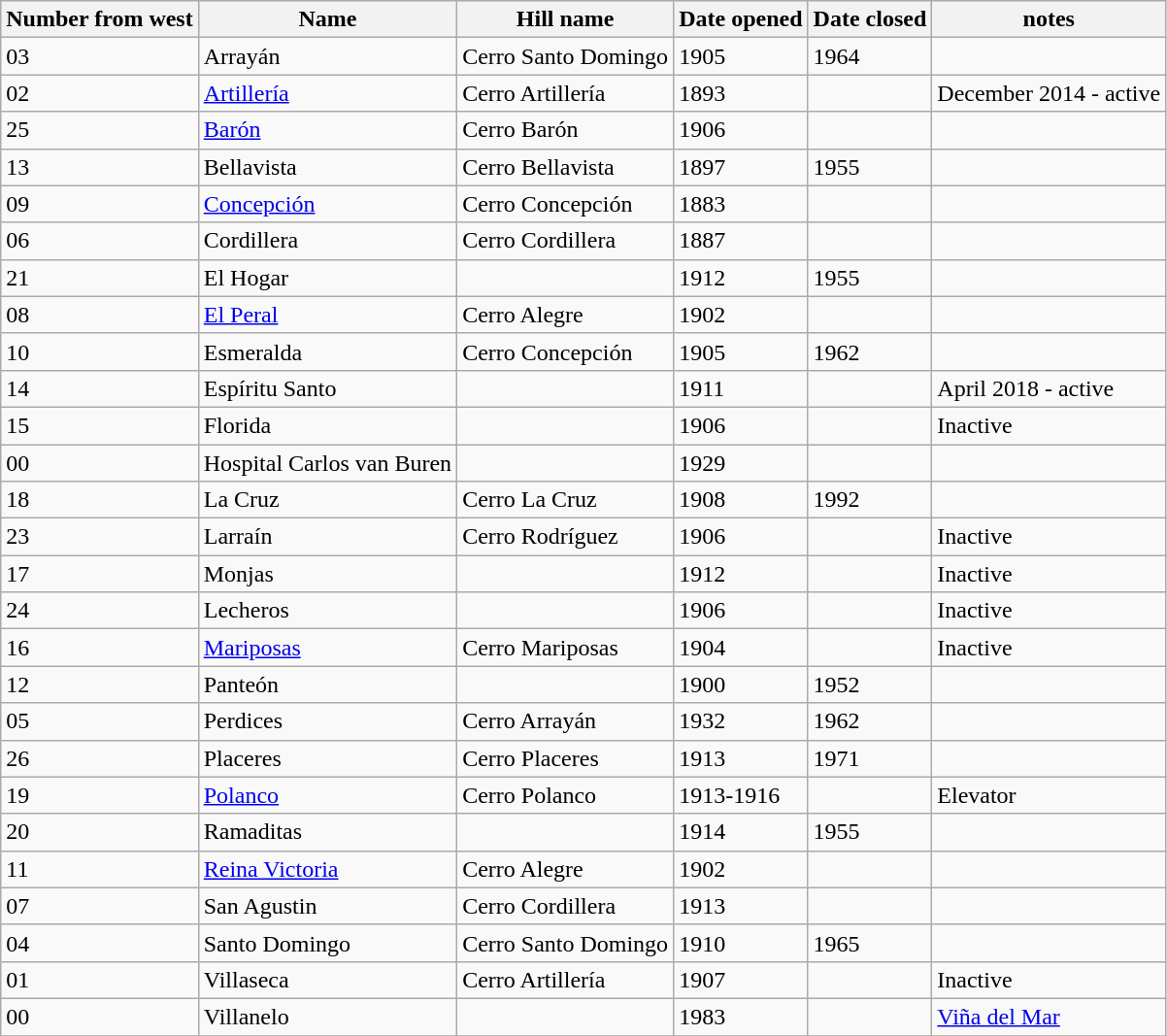<table class="wikitable sortable">
<tr>
<th>Number from west</th>
<th>Name</th>
<th>Hill name</th>
<th>Date opened</th>
<th>Date closed</th>
<th>notes</th>
</tr>
<tr>
<td>03</td>
<td>Arrayán</td>
<td>Cerro Santo Domingo</td>
<td>1905</td>
<td>1964</td>
<td></td>
</tr>
<tr>
<td>02</td>
<td><a href='#'>Artillería</a></td>
<td>Cerro Artillería</td>
<td>1893</td>
<td></td>
<td>December 2014 - active</td>
</tr>
<tr>
<td>25</td>
<td><a href='#'>Barón</a></td>
<td>Cerro Barón</td>
<td>1906</td>
<td></td>
<td></td>
</tr>
<tr>
<td>13</td>
<td>Bellavista</td>
<td>Cerro Bellavista</td>
<td>1897</td>
<td>1955</td>
<td></td>
</tr>
<tr>
<td>09</td>
<td><a href='#'>Concepción</a></td>
<td>Cerro Concepción</td>
<td>1883</td>
<td></td>
<td></td>
</tr>
<tr>
<td>06</td>
<td>Cordillera</td>
<td>Cerro Cordillera</td>
<td>1887</td>
<td></td>
<td></td>
</tr>
<tr>
<td>21</td>
<td>El Hogar</td>
<td></td>
<td>1912</td>
<td>1955</td>
<td></td>
</tr>
<tr>
<td>08</td>
<td><a href='#'>El Peral</a></td>
<td>Cerro Alegre</td>
<td>1902</td>
<td></td>
<td></td>
</tr>
<tr>
<td>10</td>
<td>Esmeralda</td>
<td>Cerro Concepción</td>
<td>1905</td>
<td>1962</td>
<td></td>
</tr>
<tr>
<td>14</td>
<td>Espíritu Santo</td>
<td></td>
<td>1911</td>
<td></td>
<td>April 2018 - active</td>
</tr>
<tr>
<td>15</td>
<td>Florida</td>
<td></td>
<td>1906</td>
<td></td>
<td>Inactive</td>
</tr>
<tr>
<td>00</td>
<td>Hospital Carlos van Buren</td>
<td></td>
<td>1929</td>
<td></td>
<td></td>
</tr>
<tr>
<td>18</td>
<td>La Cruz</td>
<td>Cerro La Cruz</td>
<td>1908</td>
<td>1992</td>
<td></td>
</tr>
<tr>
<td>23</td>
<td>Larraín</td>
<td>Cerro Rodríguez</td>
<td>1906</td>
<td></td>
<td>Inactive</td>
</tr>
<tr>
<td>17</td>
<td>Monjas</td>
<td></td>
<td>1912</td>
<td></td>
<td>Inactive</td>
</tr>
<tr>
<td>24</td>
<td>Lecheros</td>
<td></td>
<td>1906</td>
<td></td>
<td>Inactive</td>
</tr>
<tr>
<td>16</td>
<td><a href='#'>Mariposas</a></td>
<td>Cerro Mariposas</td>
<td>1904</td>
<td></td>
<td>Inactive</td>
</tr>
<tr>
<td>12</td>
<td>Panteón</td>
<td></td>
<td>1900</td>
<td>1952</td>
<td></td>
</tr>
<tr>
<td>05</td>
<td>Perdices</td>
<td>Cerro Arrayán</td>
<td>1932</td>
<td>1962</td>
<td></td>
</tr>
<tr>
<td>26</td>
<td>Placeres</td>
<td>Cerro Placeres</td>
<td>1913</td>
<td>1971</td>
<td></td>
</tr>
<tr>
<td>19</td>
<td><a href='#'>Polanco</a></td>
<td>Cerro Polanco</td>
<td>1913-1916</td>
<td></td>
<td>Elevator</td>
</tr>
<tr>
<td>20</td>
<td>Ramaditas</td>
<td></td>
<td>1914</td>
<td>1955</td>
<td></td>
</tr>
<tr>
<td>11</td>
<td><a href='#'>Reina Victoria</a></td>
<td>Cerro Alegre</td>
<td>1902</td>
<td></td>
<td></td>
</tr>
<tr>
<td>07</td>
<td>San Agustin</td>
<td>Cerro Cordillera</td>
<td>1913</td>
<td></td>
<td></td>
</tr>
<tr>
<td>04</td>
<td>Santo Domingo</td>
<td>Cerro Santo Domingo</td>
<td>1910</td>
<td>1965</td>
<td></td>
</tr>
<tr>
<td>01</td>
<td>Villaseca</td>
<td>Cerro Artillería</td>
<td>1907</td>
<td></td>
<td>Inactive</td>
</tr>
<tr>
<td>00</td>
<td>Villanelo</td>
<td></td>
<td>1983</td>
<td></td>
<td><a href='#'>Viña del Mar</a></td>
</tr>
<tr>
</tr>
</table>
